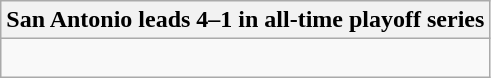<table class="wikitable collapsible collapsed">
<tr>
<th>San Antonio leads 4–1 in all-time playoff series</th>
</tr>
<tr>
<td><br>



</td>
</tr>
</table>
